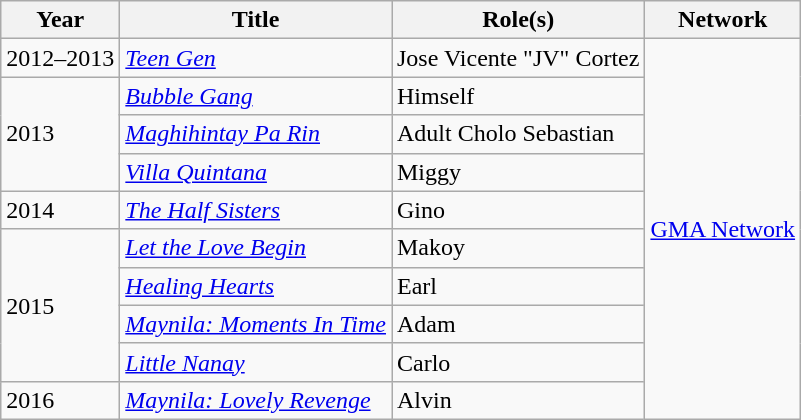<table class="wikitable sortable">
<tr>
<th>Year</th>
<th>Title</th>
<th>Role(s)</th>
<th>Network</th>
</tr>
<tr>
<td>2012–2013</td>
<td><em><a href='#'>Teen Gen</a></em></td>
<td>Jose Vicente "JV" Cortez</td>
<td rowspan=10><a href='#'>GMA Network</a></td>
</tr>
<tr>
<td rowspan="3">2013</td>
<td><em><a href='#'>Bubble Gang</a></em></td>
<td>Himself</td>
</tr>
<tr>
<td><em><a href='#'>Maghihintay Pa Rin</a></em></td>
<td>Adult Cholo Sebastian</td>
</tr>
<tr>
<td><em><a href='#'>Villa Quintana</a></em></td>
<td>Miggy</td>
</tr>
<tr>
<td>2014</td>
<td><em><a href='#'>The Half Sisters</a></em></td>
<td>Gino</td>
</tr>
<tr>
<td rowspan="4">2015</td>
<td><em><a href='#'>Let the Love Begin</a></em></td>
<td>Makoy</td>
</tr>
<tr>
<td><em><a href='#'>Healing Hearts</a></em></td>
<td>Earl</td>
</tr>
<tr>
<td><em><a href='#'>Maynila: Moments In Time</a></em></td>
<td>Adam</td>
</tr>
<tr>
<td><em><a href='#'>Little Nanay</a></em></td>
<td>Carlo</td>
</tr>
<tr>
<td>2016</td>
<td><em><a href='#'>Maynila: Lovely Revenge</a></em></td>
<td>Alvin</td>
</tr>
</table>
